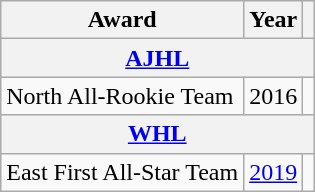<table class="wikitable">
<tr>
<th>Award</th>
<th>Year</th>
<th></th>
</tr>
<tr ALIGN="center" bgcolor="#e0e0e0">
<th colspan="3"><a href='#'>AJHL</a></th>
</tr>
<tr>
<td>North All-Rookie Team</td>
<td>2016</td>
<td></td>
</tr>
<tr ALIGN="center" bgcolor="#e0e0e0">
<th colspan="3"><a href='#'>WHL</a></th>
</tr>
<tr>
<td>East First All-Star Team</td>
<td><a href='#'>2019</a></td>
<td></td>
</tr>
</table>
